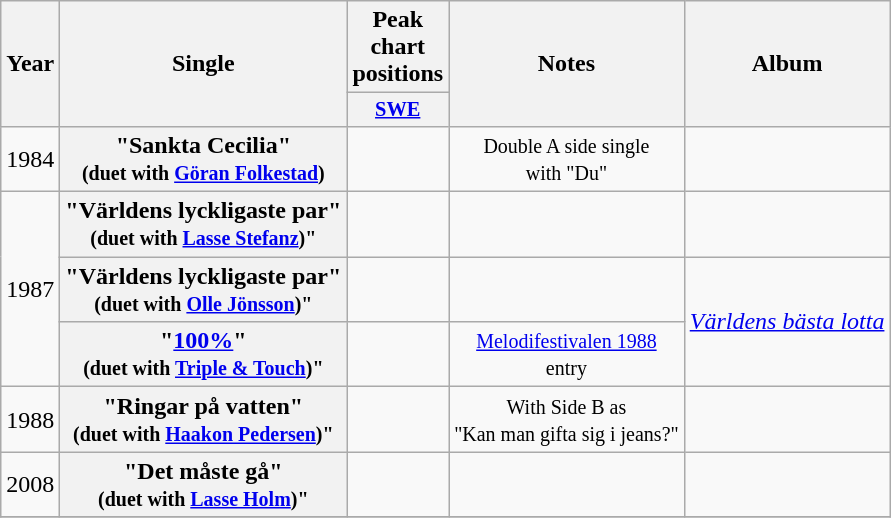<table class="wikitable plainrowheaders" style="text-align:center;" border="1">
<tr>
<th scope="col" rowspan="2">Year</th>
<th scope="col" rowspan="2">Single</th>
<th scope="col" colspan="1">Peak chart positions</th>
<th scope="col" rowspan="2">Notes</th>
<th scope="col" rowspan="2">Album</th>
</tr>
<tr>
<th scope="col" style="width:3em;font-size:85%;"><a href='#'>SWE</a><br></th>
</tr>
<tr>
<td rowspan=1>1984</td>
<th scope="row">"Sankta Cecilia"<br><small>(duet with <a href='#'>Göran Folkestad</a>)</small></th>
<td></td>
<td><small>Double A side single <br>with "Du" </small></td>
<td></td>
</tr>
<tr>
<td rowspan=3>1987</td>
<th scope="row">"Världens lyckligaste par" <br><small>(duet with <a href='#'>Lasse Stefanz</a>)"</small></th>
<td></td>
<td></td>
<td></td>
</tr>
<tr>
<th scope="row">"Världens lyckligaste par" <br><small>(duet with <a href='#'>Olle Jönsson</a>)"</small></th>
<td></td>
<td></td>
<td rowspan=2><em><a href='#'>Världens bästa lotta</a></em></td>
</tr>
<tr>
<th scope="row">"<a href='#'>100%</a>" <br><small>(duet with <a href='#'>Triple & Touch</a>)"</small></th>
<td></td>
<td><small><a href='#'>Melodifestivalen 1988</a> <br> entry</small></td>
</tr>
<tr>
<td rowspan=1>1988</td>
<th scope="row">"Ringar på vatten" <br><small>(duet with <a href='#'>Haakon Pedersen</a>)"</small></th>
<td></td>
<td><small>With Side B as<br>"Kan man gifta sig i jeans?"</small></td>
<td></td>
</tr>
<tr>
<td rowspan=1>2008</td>
<th scope="row">"Det måste gå" <br><small>(duet with <a href='#'>Lasse Holm</a>)"</small></th>
<td></td>
<td></td>
<td></td>
</tr>
<tr>
</tr>
</table>
